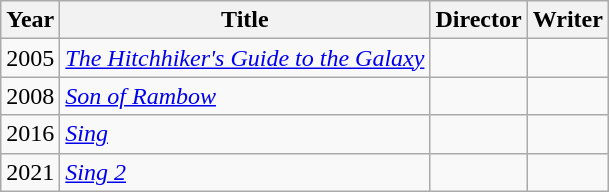<table class="wikitable">
<tr>
<th>Year</th>
<th>Title</th>
<th>Director</th>
<th>Writer</th>
</tr>
<tr>
<td>2005</td>
<td><em><a href='#'>The Hitchhiker's Guide to the Galaxy</a></em></td>
<td></td>
<td></td>
</tr>
<tr>
<td>2008</td>
<td><em><a href='#'>Son of Rambow</a></em></td>
<td></td>
<td></td>
</tr>
<tr>
<td>2016</td>
<td><em><a href='#'>Sing</a></em></td>
<td></td>
<td></td>
</tr>
<tr>
<td>2021</td>
<td><em><a href='#'>Sing 2</a></em></td>
<td></td>
<td></td>
</tr>
</table>
